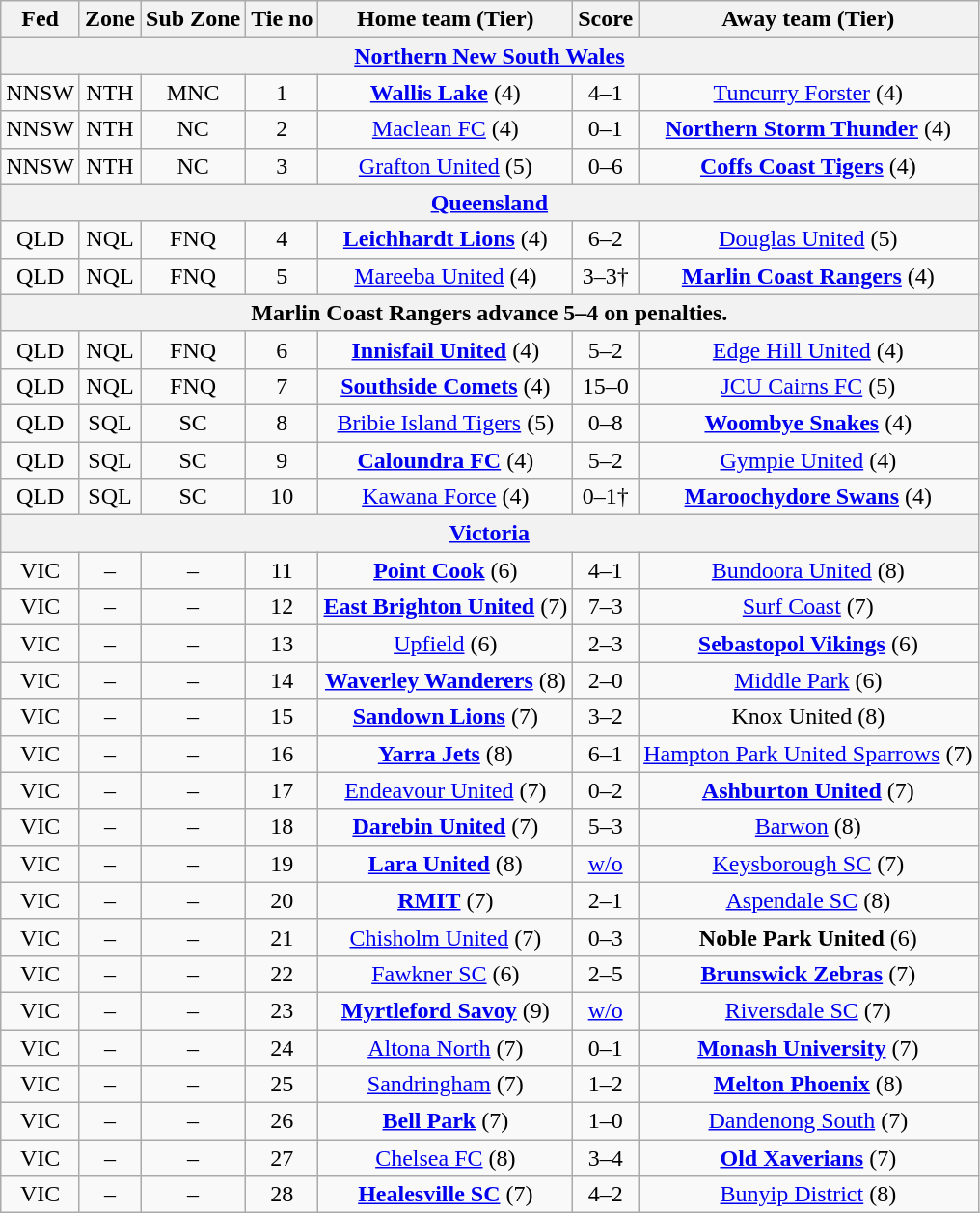<table class="wikitable" style="text-align:center">
<tr>
<th>Fed</th>
<th>Zone</th>
<th>Sub Zone</th>
<th>Tie no</th>
<th>Home team (Tier)</th>
<th>Score</th>
<th>Away team (Tier)</th>
</tr>
<tr>
<th colspan=7><a href='#'>Northern New South Wales</a></th>
</tr>
<tr>
<td>NNSW</td>
<td>NTH</td>
<td>MNC</td>
<td>1</td>
<td><strong><a href='#'>Wallis Lake</a></strong> (4)</td>
<td>4–1</td>
<td><a href='#'>Tuncurry Forster</a> (4)</td>
</tr>
<tr>
<td>NNSW</td>
<td>NTH</td>
<td>NC</td>
<td>2</td>
<td><a href='#'>Maclean FC</a> (4)</td>
<td>0–1</td>
<td><strong><a href='#'>Northern Storm Thunder</a></strong> (4)</td>
</tr>
<tr>
<td>NNSW</td>
<td>NTH</td>
<td>NC</td>
<td>3</td>
<td><a href='#'>Grafton United</a> (5)</td>
<td>0–6</td>
<td><strong><a href='#'>Coffs Coast Tigers</a></strong> (4)</td>
</tr>
<tr>
<th colspan=7><a href='#'>Queensland</a></th>
</tr>
<tr>
<td>QLD</td>
<td>NQL</td>
<td>FNQ</td>
<td>4</td>
<td><strong><a href='#'>Leichhardt Lions</a></strong> (4)</td>
<td>6–2</td>
<td><a href='#'> Douglas United</a> (5)</td>
</tr>
<tr>
<td>QLD</td>
<td>NQL</td>
<td>FNQ</td>
<td>5</td>
<td><a href='#'>Mareeba United</a> (4)</td>
<td>3–3†</td>
<td><strong><a href='#'>Marlin Coast Rangers</a></strong> (4)</td>
</tr>
<tr>
<th colspan=7>Marlin Coast Rangers advance 5–4 on penalties.</th>
</tr>
<tr>
<td>QLD</td>
<td>NQL</td>
<td>FNQ</td>
<td>6</td>
<td><strong><a href='#'>Innisfail United</a></strong> (4)</td>
<td>5–2</td>
<td><a href='#'>Edge Hill United</a> (4)</td>
</tr>
<tr>
<td>QLD</td>
<td>NQL</td>
<td>FNQ</td>
<td>7</td>
<td><strong><a href='#'>Southside Comets</a></strong> (4)</td>
<td>15–0</td>
<td><a href='#'>JCU Cairns FC</a> (5)</td>
</tr>
<tr>
<td>QLD</td>
<td>SQL</td>
<td>SC</td>
<td>8</td>
<td><a href='#'>Bribie Island Tigers</a> (5)</td>
<td>0–8</td>
<td><strong><a href='#'>Woombye Snakes</a></strong> (4)</td>
</tr>
<tr>
<td>QLD</td>
<td>SQL</td>
<td>SC</td>
<td>9</td>
<td><strong><a href='#'>Caloundra FC</a></strong> (4)</td>
<td>5–2</td>
<td><a href='#'>Gympie United</a> (4)</td>
</tr>
<tr>
<td>QLD</td>
<td>SQL</td>
<td>SC</td>
<td>10</td>
<td><a href='#'>Kawana Force</a> (4)</td>
<td>0–1†</td>
<td><strong><a href='#'>Maroochydore Swans</a></strong> (4)</td>
</tr>
<tr>
<th colspan=7><a href='#'>Victoria</a></th>
</tr>
<tr>
<td>VIC</td>
<td>–</td>
<td>–</td>
<td>11</td>
<td><strong><a href='#'>Point Cook</a></strong> (6)</td>
<td>4–1</td>
<td><a href='#'>Bundoora United</a> (8)</td>
</tr>
<tr>
<td>VIC</td>
<td>–</td>
<td>–</td>
<td>12</td>
<td><strong><a href='#'>East Brighton United</a></strong> (7)</td>
<td>7–3</td>
<td><a href='#'>Surf Coast</a> (7)</td>
</tr>
<tr>
<td>VIC</td>
<td>–</td>
<td>–</td>
<td>13</td>
<td><a href='#'>Upfield</a> (6)</td>
<td>2–3</td>
<td><strong><a href='#'>Sebastopol Vikings</a></strong> (6)</td>
</tr>
<tr>
<td>VIC</td>
<td>–</td>
<td>–</td>
<td>14</td>
<td><strong><a href='#'>Waverley Wanderers</a></strong> (8)</td>
<td>2–0</td>
<td><a href='#'>Middle Park</a> (6)</td>
</tr>
<tr>
<td>VIC</td>
<td>–</td>
<td>–</td>
<td>15</td>
<td><strong><a href='#'>Sandown Lions</a></strong> (7)</td>
<td>3–2</td>
<td>Knox United (8)</td>
</tr>
<tr>
<td>VIC</td>
<td>–</td>
<td>–</td>
<td>16</td>
<td><strong><a href='#'>Yarra Jets</a></strong> (8)</td>
<td>6–1</td>
<td><a href='#'>Hampton Park United Sparrows</a> (7)</td>
</tr>
<tr>
<td>VIC</td>
<td>–</td>
<td>–</td>
<td>17</td>
<td><a href='#'>Endeavour United</a> (7)</td>
<td>0–2</td>
<td><strong><a href='#'>Ashburton United</a></strong> (7)</td>
</tr>
<tr>
<td>VIC</td>
<td>–</td>
<td>–</td>
<td>18</td>
<td><strong><a href='#'>Darebin United</a></strong> (7)</td>
<td>5–3</td>
<td><a href='#'>Barwon</a> (8)</td>
</tr>
<tr>
<td>VIC</td>
<td>–</td>
<td>–</td>
<td>19</td>
<td><strong><a href='#'>Lara United</a></strong> (8)</td>
<td><a href='#'>w/o</a></td>
<td><a href='#'>Keysborough SC</a> (7)</td>
</tr>
<tr>
<td>VIC</td>
<td>–</td>
<td>–</td>
<td>20</td>
<td><strong><a href='#'>RMIT</a></strong> (7)</td>
<td>2–1</td>
<td><a href='#'>Aspendale SC</a> (8)</td>
</tr>
<tr>
<td>VIC</td>
<td>–</td>
<td>–</td>
<td>21</td>
<td><a href='#'>Chisholm United</a> (7)</td>
<td>0–3</td>
<td><strong>Noble Park United</strong> (6)</td>
</tr>
<tr>
<td>VIC</td>
<td>–</td>
<td>–</td>
<td>22</td>
<td><a href='#'>Fawkner SC</a> (6)</td>
<td>2–5</td>
<td><strong><a href='#'>Brunswick Zebras</a></strong> (7)</td>
</tr>
<tr>
<td>VIC</td>
<td>–</td>
<td>–</td>
<td>23</td>
<td><strong><a href='#'>Myrtleford Savoy</a></strong> (9)</td>
<td><a href='#'>w/o</a></td>
<td><a href='#'>Riversdale SC</a> (7)</td>
</tr>
<tr>
<td>VIC</td>
<td>–</td>
<td>–</td>
<td>24</td>
<td><a href='#'>Altona North</a> (7)</td>
<td>0–1</td>
<td><strong><a href='#'>Monash University</a></strong> (7)</td>
</tr>
<tr>
<td>VIC</td>
<td>–</td>
<td>–</td>
<td>25</td>
<td><a href='#'>Sandringham</a> (7)</td>
<td>1–2</td>
<td><strong><a href='#'>Melton Phoenix</a></strong> (8)</td>
</tr>
<tr>
<td>VIC</td>
<td>–</td>
<td>–</td>
<td>26</td>
<td><strong><a href='#'>Bell Park</a></strong> (7)</td>
<td>1–0</td>
<td><a href='#'>Dandenong South</a> (7)</td>
</tr>
<tr>
<td>VIC</td>
<td>–</td>
<td>–</td>
<td>27</td>
<td><a href='#'>Chelsea FC</a> (8)</td>
<td>3–4</td>
<td><strong><a href='#'>Old Xaverians</a></strong> (7)</td>
</tr>
<tr>
<td>VIC</td>
<td>–</td>
<td>–</td>
<td>28</td>
<td><strong><a href='#'>Healesville SC</a></strong> (7)</td>
<td>4–2</td>
<td><a href='#'>Bunyip District</a> (8)</td>
</tr>
</table>
